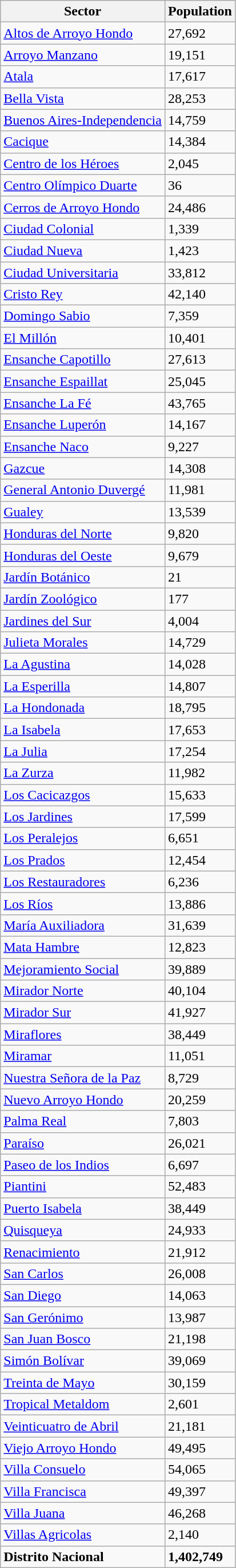<table class="sortable wikitable">
<tr>
<th>Sector</th>
<th>Population</th>
</tr>
<tr>
<td><a href='#'>Altos de Arroyo Hondo</a></td>
<td>27,692</td>
</tr>
<tr>
<td><a href='#'>Arroyo Manzano</a></td>
<td>19,151</td>
</tr>
<tr>
<td><a href='#'>Atala</a></td>
<td>17,617</td>
</tr>
<tr>
<td><a href='#'>Bella Vista</a></td>
<td>28,253</td>
</tr>
<tr>
<td><a href='#'>Buenos Aires-Independencia</a></td>
<td>14,759</td>
</tr>
<tr>
<td><a href='#'>Cacique</a></td>
<td>14,384</td>
</tr>
<tr>
<td><a href='#'>Centro de los Héroes</a></td>
<td>2,045</td>
</tr>
<tr>
<td><a href='#'>Centro Olímpico Duarte</a></td>
<td>36</td>
</tr>
<tr>
<td><a href='#'>Cerros de Arroyo Hondo</a></td>
<td>24,486</td>
</tr>
<tr>
<td><a href='#'>Ciudad Colonial</a></td>
<td>1,339</td>
</tr>
<tr>
<td><a href='#'>Ciudad Nueva</a></td>
<td>1,423</td>
</tr>
<tr>
<td><a href='#'>Ciudad Universitaria</a></td>
<td>33,812</td>
</tr>
<tr>
<td><a href='#'>Cristo Rey</a></td>
<td>42,140</td>
</tr>
<tr>
<td><a href='#'>Domingo Sabio</a></td>
<td>7,359</td>
</tr>
<tr>
<td><a href='#'>El Millón</a></td>
<td>10,401</td>
</tr>
<tr>
<td><a href='#'>Ensanche Capotillo</a></td>
<td>27,613</td>
</tr>
<tr>
<td><a href='#'>Ensanche Espaillat</a></td>
<td>25,045</td>
</tr>
<tr>
<td><a href='#'>Ensanche La Fé</a></td>
<td>43,765</td>
</tr>
<tr>
<td><a href='#'>Ensanche Luperón</a></td>
<td>14,167</td>
</tr>
<tr>
<td><a href='#'>Ensanche Naco</a></td>
<td>9,227</td>
</tr>
<tr>
<td><a href='#'>Gazcue</a></td>
<td>14,308</td>
</tr>
<tr>
<td><a href='#'>General Antonio Duvergé</a></td>
<td>11,981</td>
</tr>
<tr>
<td><a href='#'>Gualey</a></td>
<td>13,539</td>
</tr>
<tr>
<td><a href='#'>Honduras del Norte</a></td>
<td>9,820</td>
</tr>
<tr>
<td><a href='#'>Honduras del Oeste</a></td>
<td>9,679</td>
</tr>
<tr>
<td><a href='#'>Jardín Botánico</a></td>
<td>21</td>
</tr>
<tr>
<td><a href='#'>Jardín Zoológico</a></td>
<td>177</td>
</tr>
<tr>
<td><a href='#'>Jardines del Sur</a></td>
<td>4,004</td>
</tr>
<tr>
<td><a href='#'>Julieta Morales</a></td>
<td>14,729</td>
</tr>
<tr>
<td><a href='#'>La Agustina</a></td>
<td>14,028</td>
</tr>
<tr>
<td><a href='#'>La Esperilla</a></td>
<td>14,807</td>
</tr>
<tr>
<td><a href='#'>La Hondonada</a></td>
<td>18,795</td>
</tr>
<tr>
<td><a href='#'>La Isabela</a></td>
<td>17,653</td>
</tr>
<tr>
<td><a href='#'>La Julia</a></td>
<td>17,254</td>
</tr>
<tr>
<td><a href='#'>La Zurza</a></td>
<td>11,982</td>
</tr>
<tr>
<td><a href='#'>Los Cacicazgos</a></td>
<td>15,633</td>
</tr>
<tr>
<td><a href='#'>Los Jardines</a></td>
<td>17,599</td>
</tr>
<tr>
<td><a href='#'>Los Peralejos</a></td>
<td>6,651</td>
</tr>
<tr>
<td><a href='#'>Los Prados</a></td>
<td>12,454</td>
</tr>
<tr>
<td><a href='#'>Los Restauradores</a></td>
<td>6,236</td>
</tr>
<tr>
<td><a href='#'>Los Ríos</a></td>
<td>13,886</td>
</tr>
<tr>
<td><a href='#'>María Auxiliadora</a></td>
<td>31,639</td>
</tr>
<tr>
<td><a href='#'>Mata Hambre</a></td>
<td>12,823</td>
</tr>
<tr>
<td><a href='#'>Mejoramiento Social</a></td>
<td>39,889</td>
</tr>
<tr>
<td><a href='#'>Mirador Norte</a></td>
<td>40,104</td>
</tr>
<tr>
<td><a href='#'>Mirador Sur</a></td>
<td>41,927</td>
</tr>
<tr>
<td><a href='#'>Miraflores</a></td>
<td>38,449</td>
</tr>
<tr>
<td><a href='#'>Miramar</a></td>
<td>11,051</td>
</tr>
<tr>
<td><a href='#'>Nuestra Señora de la Paz</a></td>
<td>8,729</td>
</tr>
<tr>
<td><a href='#'>Nuevo Arroyo Hondo</a></td>
<td>20,259</td>
</tr>
<tr>
<td><a href='#'>Palma Real</a></td>
<td>7,803</td>
</tr>
<tr>
<td><a href='#'>Paraíso</a></td>
<td>26,021</td>
</tr>
<tr>
<td><a href='#'>Paseo de los Indios</a></td>
<td>6,697</td>
</tr>
<tr>
<td><a href='#'>Piantini</a></td>
<td>52,483</td>
</tr>
<tr>
<td><a href='#'>Puerto Isabela</a></td>
<td>38,449</td>
</tr>
<tr>
<td><a href='#'>Quisqueya</a></td>
<td>24,933</td>
</tr>
<tr>
<td><a href='#'>Renacimiento</a></td>
<td>21,912</td>
</tr>
<tr>
<td><a href='#'>San Carlos</a></td>
<td>26,008</td>
</tr>
<tr>
<td><a href='#'>San Diego</a></td>
<td>14,063</td>
</tr>
<tr>
<td><a href='#'>San Gerónimo</a></td>
<td>13,987</td>
</tr>
<tr>
<td><a href='#'>San Juan Bosco</a></td>
<td>21,198</td>
</tr>
<tr>
<td><a href='#'>Simón Bolívar</a></td>
<td>39,069</td>
</tr>
<tr>
<td><a href='#'>Treinta de Mayo</a></td>
<td>30,159</td>
</tr>
<tr>
<td><a href='#'>Tropical Metaldom</a></td>
<td>2,601</td>
</tr>
<tr>
<td><a href='#'>Veinticuatro de Abril</a></td>
<td>21,181</td>
</tr>
<tr>
<td><a href='#'>Viejo Arroyo Hondo</a></td>
<td>49,495</td>
</tr>
<tr>
<td><a href='#'>Villa Consuelo</a></td>
<td>54,065</td>
</tr>
<tr>
<td><a href='#'>Villa Francisca</a></td>
<td>49,397</td>
</tr>
<tr>
<td><a href='#'>Villa Juana</a></td>
<td>46,268</td>
</tr>
<tr>
<td><a href='#'>Villas Agricolas</a></td>
<td>2,140</td>
</tr>
<tr class="sortbottom" style=Blue;">
<td><strong>Distrito Nacional</strong></td>
<td><strong>1,402,749</strong></td>
</tr>
</table>
